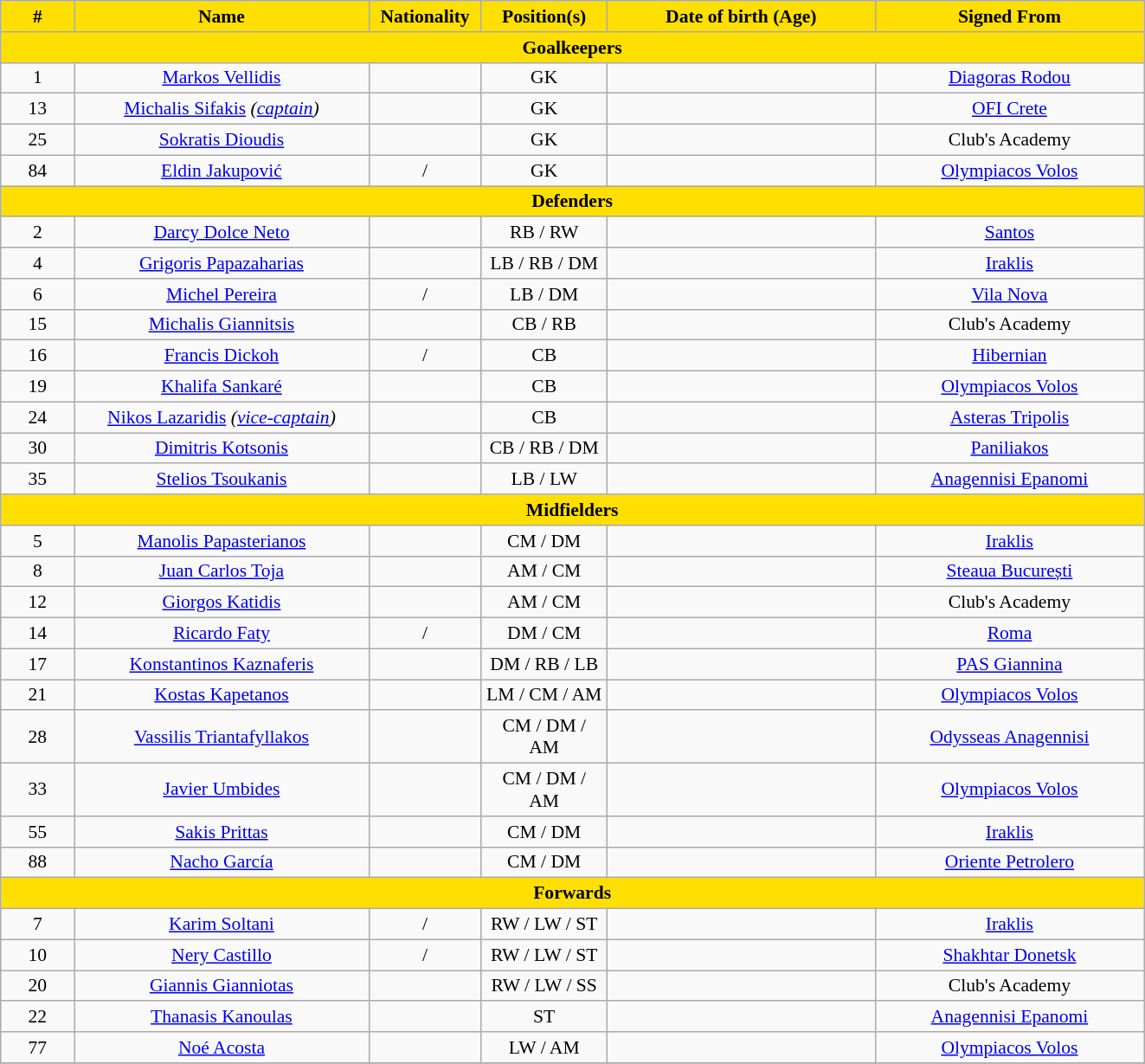<table class="wikitable" style="text-align:center; font-size:90%;">
<tr>
<th style="background:#FFDF00; color:black; text-align:center;"; width=50>#</th>
<th style="background:#FFDF00; color:black; text-align:center;"; width=220>Name</th>
<th style="background:#FFDF00; color:black; text-align:center;"; width=80>Nationality</th>
<th style="background:#FFDF00; color:black; text-align:center;"; width=90>Position(s)</th>
<th style="background:#FFDF00; color:black; text-align:center;"; width=200>Date of birth (Age)</th>
<th style="background:#FFDF00; color:black; text-align:center;"; width=200>Signed From</th>
</tr>
<tr>
<th colspan="6" style="background:#FFDF00; color:black; text-align:center"><strong>Goalkeepers</strong></th>
</tr>
<tr>
<td>1</td>
<td><a href='#'>Markos Vellidis</a></td>
<td></td>
<td>GK</td>
<td></td>
<td> <a href='#'>Diagoras Rodou</a></td>
</tr>
<tr>
<td>13</td>
<td><a href='#'>Michalis Sifakis</a> <em>(<a href='#'>captain</a>)</em></td>
<td></td>
<td>GK</td>
<td></td>
<td> <a href='#'>OFI Crete</a></td>
</tr>
<tr>
<td>25</td>
<td><a href='#'>Sokratis Dioudis</a></td>
<td></td>
<td>GK</td>
<td></td>
<td>Club's Academy</td>
</tr>
<tr>
<td>84</td>
<td><a href='#'>Eldin Jakupović</a></td>
<td> / </td>
<td>GK</td>
<td></td>
<td> <a href='#'>Olympiacos Volos</a></td>
</tr>
<tr>
<th colspan="6" style="background:#FFDF00; color:black; text-align:center"><strong>Defenders</strong></th>
</tr>
<tr>
<td>2</td>
<td><a href='#'>Darcy Dolce Neto</a></td>
<td></td>
<td>RB / RW</td>
<td></td>
<td> <a href='#'>Santos</a></td>
</tr>
<tr>
<td>4</td>
<td><a href='#'>Grigoris Papazaharias</a></td>
<td></td>
<td>LB / RB / DM</td>
<td></td>
<td> <a href='#'>Iraklis</a></td>
</tr>
<tr>
<td>6</td>
<td><a href='#'>Michel Pereira</a></td>
<td> / </td>
<td>LB / DM</td>
<td></td>
<td> <a href='#'>Vila Nova</a></td>
</tr>
<tr>
<td>15</td>
<td><a href='#'>Michalis Giannitsis</a></td>
<td></td>
<td>CB / RB</td>
<td></td>
<td>Club's Academy</td>
</tr>
<tr>
<td>16</td>
<td><a href='#'>Francis Dickoh</a></td>
<td> / </td>
<td>CB</td>
<td></td>
<td> <a href='#'>Hibernian</a></td>
</tr>
<tr>
<td>19</td>
<td><a href='#'>Khalifa Sankaré</a></td>
<td></td>
<td>CB</td>
<td></td>
<td> <a href='#'>Olympiacos Volos</a></td>
</tr>
<tr>
<td>24</td>
<td><a href='#'>Nikos Lazaridis</a> <em>(<a href='#'>vice-captain</a>)</em></td>
<td></td>
<td>CB</td>
<td></td>
<td> <a href='#'>Asteras Tripolis</a></td>
</tr>
<tr>
<td>30</td>
<td><a href='#'>Dimitris Kotsonis</a></td>
<td></td>
<td>CB / RB / DM</td>
<td></td>
<td> <a href='#'>Paniliakos</a></td>
</tr>
<tr>
<td>35</td>
<td><a href='#'>Stelios Tsoukanis</a></td>
<td></td>
<td>LB / LW</td>
<td></td>
<td> <a href='#'>Anagennisi Epanomi</a></td>
</tr>
<tr>
<th colspan="6" style="background:#FFDF00; color:black; text-align:center"><strong>Midfielders</strong></th>
</tr>
<tr>
<td>5</td>
<td><a href='#'>Manolis Papasterianos</a></td>
<td></td>
<td>CM / DM</td>
<td></td>
<td> <a href='#'>Iraklis</a></td>
</tr>
<tr>
<td>8</td>
<td><a href='#'>Juan Carlos Toja</a></td>
<td></td>
<td>AM / CM</td>
<td></td>
<td> <a href='#'>Steaua București</a></td>
</tr>
<tr>
<td>12</td>
<td><a href='#'>Giorgos Katidis</a></td>
<td></td>
<td>AM / CM</td>
<td></td>
<td>Club's Academy</td>
</tr>
<tr>
<td>14</td>
<td><a href='#'>Ricardo Faty</a></td>
<td> / </td>
<td>DM / CM</td>
<td></td>
<td> <a href='#'>Roma</a></td>
</tr>
<tr>
<td>17</td>
<td><a href='#'>Konstantinos Kaznaferis</a></td>
<td></td>
<td>DM / RB / LB</td>
<td></td>
<td> <a href='#'>PAS Giannina</a></td>
</tr>
<tr>
<td>21</td>
<td><a href='#'>Kostas Kapetanos</a></td>
<td></td>
<td>LM / CM / AM</td>
<td></td>
<td> <a href='#'>Olympiacos Volos</a></td>
</tr>
<tr>
<td>28</td>
<td><a href='#'>Vassilis Triantafyllakos</a></td>
<td></td>
<td>CM / DM / AM</td>
<td></td>
<td> <a href='#'>Odysseas Anagennisi</a></td>
</tr>
<tr>
<td>33</td>
<td><a href='#'>Javier Umbides</a></td>
<td></td>
<td>CM / DM / AM</td>
<td></td>
<td> <a href='#'>Olympiacos Volos</a></td>
</tr>
<tr>
<td>55</td>
<td><a href='#'>Sakis Prittas</a></td>
<td></td>
<td>CM / DM</td>
<td></td>
<td> <a href='#'>Iraklis</a></td>
</tr>
<tr>
<td>88</td>
<td><a href='#'>Nacho García</a></td>
<td></td>
<td>CM / DM</td>
<td></td>
<td> <a href='#'>Oriente Petrolero</a></td>
</tr>
<tr>
<th colspan="6" style="background:#FFDF00; color:black; text-align:center"><strong>Forwards</strong></th>
</tr>
<tr>
<td>7</td>
<td><a href='#'>Karim Soltani</a></td>
<td> / </td>
<td>RW / LW / ST</td>
<td></td>
<td> <a href='#'>Iraklis</a></td>
</tr>
<tr>
<td>10</td>
<td><a href='#'>Nery Castillo</a></td>
<td> / </td>
<td>RW / LW / ST</td>
<td></td>
<td> <a href='#'>Shakhtar Donetsk</a></td>
</tr>
<tr>
<td>20</td>
<td><a href='#'>Giannis Gianniotas</a></td>
<td></td>
<td>RW / LW / SS</td>
<td></td>
<td>Club's Academy</td>
</tr>
<tr>
<td>22</td>
<td><a href='#'>Thanasis Kanoulas</a></td>
<td></td>
<td>ST</td>
<td></td>
<td> <a href='#'>Anagennisi Epanomi</a></td>
</tr>
<tr>
<td>77</td>
<td><a href='#'>Noé Acosta</a></td>
<td></td>
<td>LW / AM</td>
<td></td>
<td> <a href='#'>Olympiacos Volos</a></td>
</tr>
<tr>
</tr>
</table>
